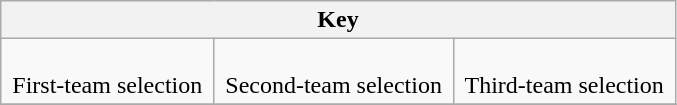<table class="wikitable">
<tr>
<th colspan=3>Key</th>
</tr>
<tr>
<td><br>  First-team selection <br></td>
<td><br>  Second-team selection <br></td>
<td><br>  Third-team selection <br></td>
</tr>
<tr>
</tr>
</table>
